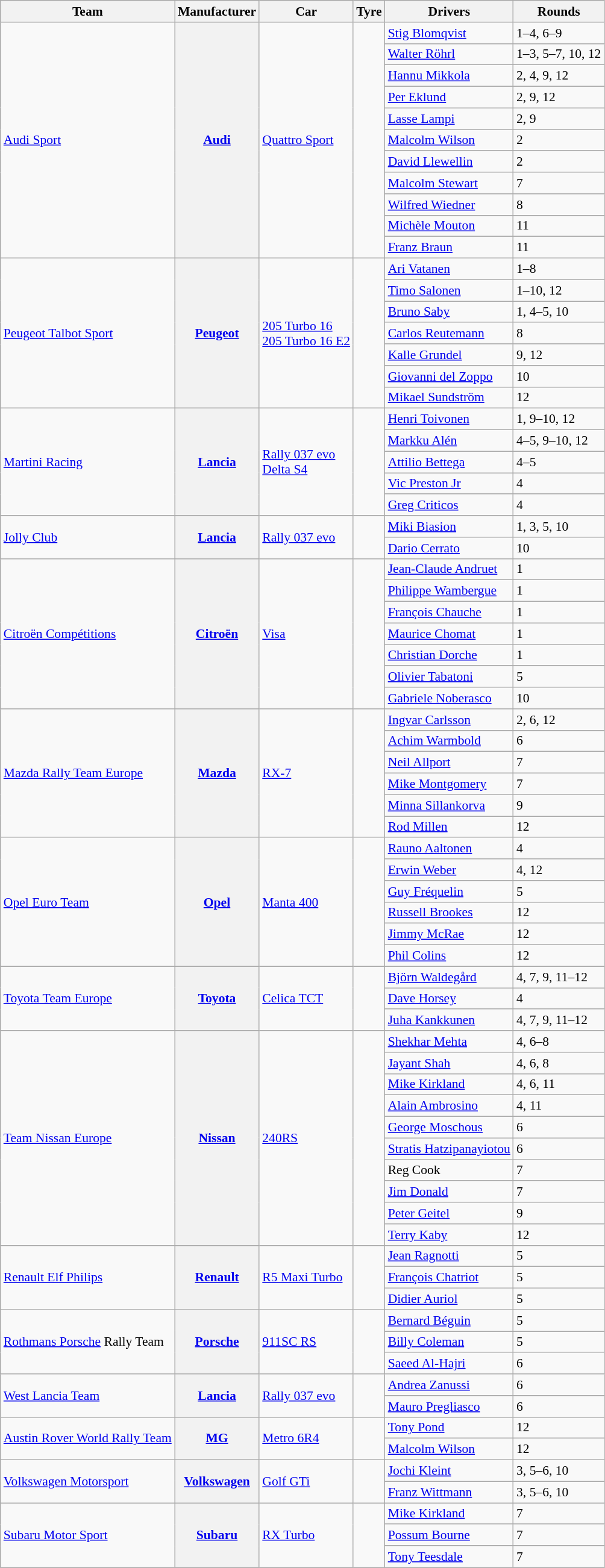<table class="wikitable" style="font-size: 90%">
<tr>
<th>Team</th>
<th>Manufacturer</th>
<th>Car</th>
<th>Tyre</th>
<th>Drivers</th>
<th>Rounds</th>
</tr>
<tr>
<td rowspan="11"> <a href='#'>Audi Sport</a></td>
<th rowspan="11"><a href='#'>Audi</a></th>
<td rowspan="11"><a href='#'>Quattro Sport</a></td>
<td rowspan="11" align="center"></td>
<td> <a href='#'>Stig Blomqvist</a></td>
<td>1–4, 6–9</td>
</tr>
<tr>
<td> <a href='#'>Walter Röhrl</a></td>
<td>1–3, 5–7, 10, 12</td>
</tr>
<tr>
<td> <a href='#'>Hannu Mikkola</a></td>
<td>2, 4, 9, 12</td>
</tr>
<tr>
<td> <a href='#'>Per Eklund</a></td>
<td>2, 9, 12</td>
</tr>
<tr>
<td> <a href='#'>Lasse Lampi</a></td>
<td>2, 9</td>
</tr>
<tr>
<td> <a href='#'>Malcolm Wilson</a></td>
<td>2</td>
</tr>
<tr>
<td> <a href='#'>David Llewellin</a></td>
<td>2</td>
</tr>
<tr>
<td> <a href='#'>Malcolm Stewart</a></td>
<td>7</td>
</tr>
<tr>
<td> <a href='#'>Wilfred Wiedner</a></td>
<td>8</td>
</tr>
<tr>
<td> <a href='#'>Michèle Mouton</a></td>
<td>11</td>
</tr>
<tr>
<td> <a href='#'>Franz Braun</a></td>
<td>11</td>
</tr>
<tr>
<td rowspan="7"> <a href='#'>Peugeot Talbot Sport</a></td>
<th rowspan="7"><a href='#'>Peugeot</a></th>
<td rowspan="7"><a href='#'>205 Turbo 16</a><br><a href='#'>205 Turbo 16 E2</a></td>
<td rowspan="7" align="center"></td>
<td> <a href='#'>Ari Vatanen</a></td>
<td>1–8</td>
</tr>
<tr>
<td> <a href='#'>Timo Salonen</a></td>
<td>1–10, 12</td>
</tr>
<tr>
<td> <a href='#'>Bruno Saby</a></td>
<td>1, 4–5, 10</td>
</tr>
<tr>
<td> <a href='#'>Carlos Reutemann</a></td>
<td>8</td>
</tr>
<tr>
<td> <a href='#'>Kalle Grundel</a></td>
<td>9, 12</td>
</tr>
<tr>
<td> <a href='#'>Giovanni del Zoppo</a></td>
<td>10</td>
</tr>
<tr>
<td> <a href='#'>Mikael Sundström</a></td>
<td>12</td>
</tr>
<tr>
<td rowspan="5"> <a href='#'>Martini Racing</a></td>
<th rowspan="5"><a href='#'>Lancia</a></th>
<td rowspan="5"><a href='#'>Rally 037 evo</a><br><a href='#'>Delta S4</a></td>
<td rowspan="5" align="center"></td>
<td> <a href='#'>Henri Toivonen</a></td>
<td>1, 9–10, 12</td>
</tr>
<tr>
<td> <a href='#'>Markku Alén</a></td>
<td>4–5, 9–10, 12</td>
</tr>
<tr>
<td> <a href='#'>Attilio Bettega</a></td>
<td>4–5</td>
</tr>
<tr>
<td> <a href='#'>Vic Preston Jr</a></td>
<td>4</td>
</tr>
<tr>
<td> <a href='#'>Greg Criticos</a></td>
<td>4</td>
</tr>
<tr>
<td rowspan="2"> <a href='#'>Jolly Club</a></td>
<th rowspan="2"><a href='#'>Lancia</a></th>
<td rowspan="2"><a href='#'>Rally 037 evo</a></td>
<td rowspan="2" align="center"></td>
<td> <a href='#'>Miki Biasion</a></td>
<td>1, 3, 5, 10</td>
</tr>
<tr>
<td> <a href='#'>Dario Cerrato</a></td>
<td>10</td>
</tr>
<tr>
<td rowspan="7"> <a href='#'>Citroën Compétitions</a></td>
<th rowspan="7"><a href='#'>Citroën</a></th>
<td rowspan="7"><a href='#'>Visa</a></td>
<td rowspan="7" align="center"></td>
<td> <a href='#'>Jean-Claude Andruet</a></td>
<td>1</td>
</tr>
<tr>
<td> <a href='#'>Philippe Wambergue</a></td>
<td>1</td>
</tr>
<tr>
<td> <a href='#'>François Chauche</a></td>
<td>1</td>
</tr>
<tr>
<td> <a href='#'>Maurice Chomat</a></td>
<td>1</td>
</tr>
<tr>
<td> <a href='#'>Christian Dorche</a></td>
<td>1</td>
</tr>
<tr>
<td> <a href='#'>Olivier Tabatoni</a></td>
<td>5</td>
</tr>
<tr>
<td> <a href='#'>Gabriele Noberasco</a></td>
<td>10</td>
</tr>
<tr>
<td rowspan="6"> <a href='#'>Mazda Rally Team Europe</a></td>
<th rowspan="6"><a href='#'>Mazda</a></th>
<td rowspan="6"><a href='#'>RX-7</a></td>
<td rowspan="6" align="center"></td>
<td> <a href='#'>Ingvar Carlsson</a></td>
<td>2, 6, 12</td>
</tr>
<tr>
<td> <a href='#'>Achim Warmbold</a></td>
<td>6</td>
</tr>
<tr>
<td> <a href='#'>Neil Allport</a></td>
<td>7</td>
</tr>
<tr>
<td> <a href='#'>Mike Montgomery</a></td>
<td>7</td>
</tr>
<tr>
<td> <a href='#'>Minna Sillankorva</a></td>
<td>9</td>
</tr>
<tr>
<td> <a href='#'>Rod Millen</a></td>
<td>12</td>
</tr>
<tr>
<td rowspan="6"> <a href='#'>Opel Euro Team</a></td>
<th rowspan="6"><a href='#'>Opel</a></th>
<td rowspan="6"><a href='#'>Manta 400</a></td>
<td rowspan="6" align="center"></td>
<td> <a href='#'>Rauno Aaltonen</a></td>
<td>4</td>
</tr>
<tr>
<td> <a href='#'>Erwin Weber</a></td>
<td>4, 12</td>
</tr>
<tr>
<td> <a href='#'>Guy Fréquelin</a></td>
<td>5</td>
</tr>
<tr>
<td> <a href='#'>Russell Brookes</a></td>
<td>12</td>
</tr>
<tr>
<td> <a href='#'>Jimmy McRae</a></td>
<td>12</td>
</tr>
<tr>
<td> <a href='#'>Phil Colins</a></td>
<td>12</td>
</tr>
<tr>
<td rowspan="3"> <a href='#'>Toyota Team Europe</a></td>
<th rowspan="3"><a href='#'>Toyota</a></th>
<td rowspan="3"><a href='#'>Celica TCT</a></td>
<td rowspan="3" align="center"></td>
<td> <a href='#'>Björn Waldegård</a></td>
<td>4, 7, 9, 11–12</td>
</tr>
<tr>
<td> <a href='#'>Dave Horsey</a></td>
<td>4</td>
</tr>
<tr>
<td> <a href='#'>Juha Kankkunen</a></td>
<td>4, 7, 9, 11–12</td>
</tr>
<tr>
<td rowspan="10"> <a href='#'>Team Nissan Europe</a></td>
<th rowspan="10"><a href='#'>Nissan</a></th>
<td rowspan="10"><a href='#'>240RS</a></td>
<td rowspan="10" align="center"></td>
<td> <a href='#'>Shekhar Mehta</a></td>
<td>4, 6–8</td>
</tr>
<tr>
<td> <a href='#'>Jayant Shah</a></td>
<td>4, 6, 8</td>
</tr>
<tr>
<td> <a href='#'>Mike Kirkland</a></td>
<td>4, 6, 11</td>
</tr>
<tr>
<td> <a href='#'>Alain Ambrosino</a></td>
<td>4, 11</td>
</tr>
<tr>
<td> <a href='#'>George Moschous</a></td>
<td>6</td>
</tr>
<tr>
<td> <a href='#'>Stratis Hatzipanayiotou</a></td>
<td>6</td>
</tr>
<tr>
<td> Reg Cook</td>
<td>7</td>
</tr>
<tr>
<td> <a href='#'>Jim Donald</a></td>
<td>7</td>
</tr>
<tr>
<td> <a href='#'>Peter Geitel</a></td>
<td>9</td>
</tr>
<tr>
<td> <a href='#'>Terry Kaby</a></td>
<td>12</td>
</tr>
<tr>
<td rowspan="3"> <a href='#'>Renault Elf Philips</a></td>
<th rowspan="3"><a href='#'>Renault</a></th>
<td rowspan="3"><a href='#'>R5 Maxi Turbo</a></td>
<td rowspan="3" align="center"></td>
<td> <a href='#'>Jean Ragnotti</a></td>
<td>5</td>
</tr>
<tr>
<td> <a href='#'>François Chatriot</a></td>
<td>5</td>
</tr>
<tr>
<td> <a href='#'>Didier Auriol</a></td>
<td>5</td>
</tr>
<tr>
<td rowspan="3"> <a href='#'>Rothmans Porsche</a> Rally Team</td>
<th rowspan="3"><a href='#'>Porsche</a></th>
<td rowspan="3"><a href='#'>911SC RS</a></td>
<td rowspan="3" align="center"></td>
<td> <a href='#'>Bernard Béguin</a></td>
<td>5</td>
</tr>
<tr>
<td> <a href='#'>Billy Coleman</a></td>
<td>5</td>
</tr>
<tr>
<td> <a href='#'>Saeed Al-Hajri</a></td>
<td>6</td>
</tr>
<tr>
<td rowspan="2"> <a href='#'>West Lancia Team</a></td>
<th rowspan="2"><a href='#'>Lancia</a></th>
<td rowspan="2"><a href='#'>Rally 037 evo</a></td>
<td rowspan="2" align="center"></td>
<td> <a href='#'>Andrea Zanussi</a></td>
<td>6</td>
</tr>
<tr>
<td> <a href='#'>Mauro Pregliasco</a></td>
<td>6</td>
</tr>
<tr>
<td rowspan="2"> <a href='#'>Austin Rover World Rally Team</a></td>
<th rowspan="2"><a href='#'>MG</a></th>
<td rowspan="2"><a href='#'>Metro 6R4</a></td>
<td rowspan="2" align="center"></td>
<td> <a href='#'>Tony Pond</a></td>
<td>12</td>
</tr>
<tr>
<td> <a href='#'>Malcolm Wilson</a></td>
<td>12</td>
</tr>
<tr>
<td rowspan="2"> <a href='#'>Volkswagen Motorsport</a></td>
<th rowspan="2"><a href='#'>Volkswagen</a></th>
<td rowspan="2"><a href='#'>Golf GTi</a></td>
<td rowspan="2" align="center"></td>
<td> <a href='#'>Jochi Kleint</a></td>
<td>3, 5–6, 10</td>
</tr>
<tr>
<td> <a href='#'>Franz Wittmann</a></td>
<td>3, 5–6, 10</td>
</tr>
<tr>
<td rowspan="3"> <a href='#'>Subaru Motor Sport</a></td>
<th rowspan="3"><a href='#'>Subaru</a></th>
<td rowspan="3"><a href='#'>RX Turbo</a></td>
<td rowspan="3" align="center"></td>
<td> <a href='#'>Mike Kirkland</a></td>
<td>7</td>
</tr>
<tr>
<td> <a href='#'>Possum Bourne</a></td>
<td>7</td>
</tr>
<tr>
<td> <a href='#'>Tony Teesdale</a></td>
<td>7</td>
</tr>
<tr>
</tr>
</table>
